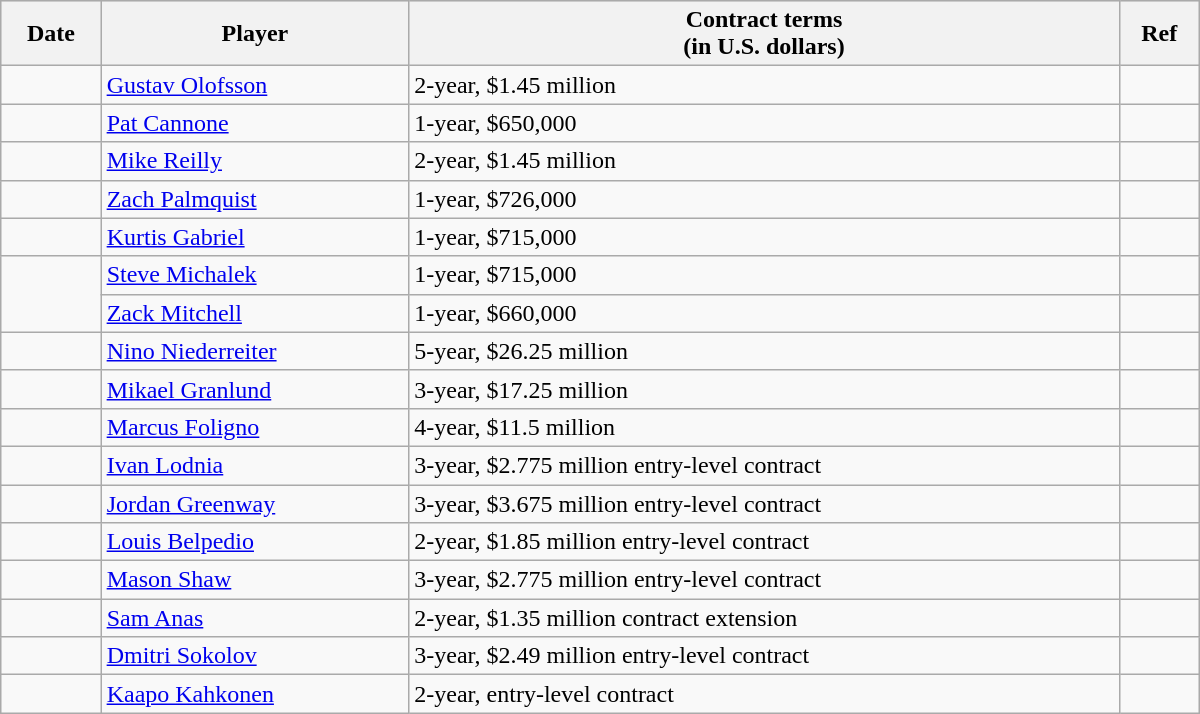<table class="wikitable" style="border-collapse: collapse; width: 50em; padding: 3;">
<tr bgcolor="#dddddd">
<th>Date</th>
<th>Player</th>
<th>Contract terms<br>(in U.S. dollars)</th>
<th>Ref</th>
</tr>
<tr>
<td></td>
<td><a href='#'>Gustav Olofsson</a></td>
<td>2-year, $1.45 million</td>
<td></td>
</tr>
<tr>
<td></td>
<td><a href='#'>Pat Cannone</a></td>
<td>1-year, $650,000</td>
<td></td>
</tr>
<tr>
<td></td>
<td><a href='#'>Mike Reilly</a></td>
<td>2-year, $1.45 million</td>
<td></td>
</tr>
<tr>
<td></td>
<td><a href='#'>Zach Palmquist</a></td>
<td>1-year, $726,000</td>
<td></td>
</tr>
<tr>
<td></td>
<td><a href='#'>Kurtis Gabriel</a></td>
<td>1-year, $715,000</td>
<td></td>
</tr>
<tr>
<td rowspan=2></td>
<td><a href='#'>Steve Michalek</a></td>
<td>1-year, $715,000</td>
<td></td>
</tr>
<tr>
<td><a href='#'>Zack Mitchell</a></td>
<td>1-year, $660,000</td>
<td></td>
</tr>
<tr>
<td></td>
<td><a href='#'>Nino Niederreiter</a></td>
<td>5-year, $26.25 million</td>
<td></td>
</tr>
<tr>
<td></td>
<td><a href='#'>Mikael Granlund</a></td>
<td>3-year, $17.25 million</td>
<td></td>
</tr>
<tr>
<td></td>
<td><a href='#'>Marcus Foligno</a></td>
<td>4-year, $11.5 million</td>
<td></td>
</tr>
<tr>
<td></td>
<td><a href='#'>Ivan Lodnia</a></td>
<td>3-year, $2.775 million entry-level contract</td>
<td></td>
</tr>
<tr>
<td></td>
<td><a href='#'>Jordan Greenway</a></td>
<td>3-year, $3.675 million entry-level contract</td>
<td></td>
</tr>
<tr>
<td></td>
<td><a href='#'>Louis Belpedio</a></td>
<td>2-year, $1.85 million entry-level contract</td>
<td></td>
</tr>
<tr>
<td></td>
<td><a href='#'>Mason Shaw</a></td>
<td>3-year, $2.775 million entry-level contract</td>
<td></td>
</tr>
<tr>
<td></td>
<td><a href='#'>Sam Anas</a></td>
<td>2-year, $1.35 million contract extension</td>
<td></td>
</tr>
<tr>
<td></td>
<td><a href='#'>Dmitri Sokolov</a></td>
<td>3-year, $2.49 million entry-level contract</td>
<td></td>
</tr>
<tr>
<td></td>
<td><a href='#'>Kaapo Kahkonen</a></td>
<td>2-year, entry-level contract</td>
<td></td>
</tr>
</table>
